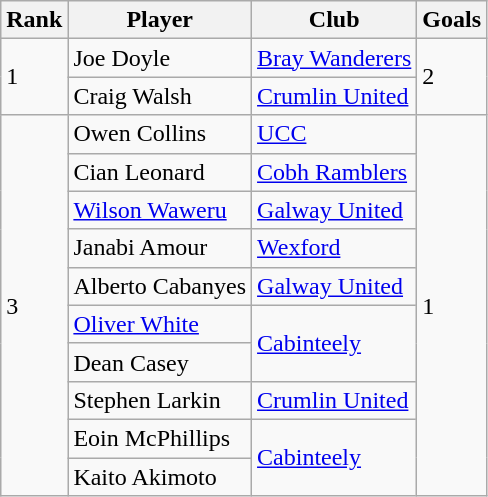<table class="wikitable" style="text-align:left">
<tr>
<th>Rank</th>
<th>Player</th>
<th>Club</th>
<th>Goals</th>
</tr>
<tr>
<td rowspan="2">1</td>
<td> Joe Doyle</td>
<td><a href='#'>Bray Wanderers</a></td>
<td rowspan="2">2</td>
</tr>
<tr>
<td> Craig Walsh</td>
<td><a href='#'>Crumlin United</a></td>
</tr>
<tr>
<td rowspan=10>3</td>
<td> Owen Collins</td>
<td><a href='#'>UCC</a></td>
<td rowspan="10">1</td>
</tr>
<tr>
<td> Cian Leonard</td>
<td><a href='#'>Cobh Ramblers</a></td>
</tr>
<tr>
<td> <a href='#'>Wilson Waweru</a></td>
<td><a href='#'>Galway United</a></td>
</tr>
<tr>
<td> Janabi Amour</td>
<td><a href='#'>Wexford</a></td>
</tr>
<tr>
<td> Alberto Cabanyes</td>
<td><a href='#'>Galway United</a></td>
</tr>
<tr>
<td> <a href='#'>Oliver White</a></td>
<td rowspan="2"><a href='#'>Cabinteely</a></td>
</tr>
<tr>
<td> Dean Casey</td>
</tr>
<tr>
<td> Stephen Larkin</td>
<td><a href='#'>Crumlin United</a></td>
</tr>
<tr>
<td> Eoin McPhillips</td>
<td rowspan="2"><a href='#'>Cabinteely</a></td>
</tr>
<tr>
<td> Kaito Akimoto</td>
</tr>
</table>
